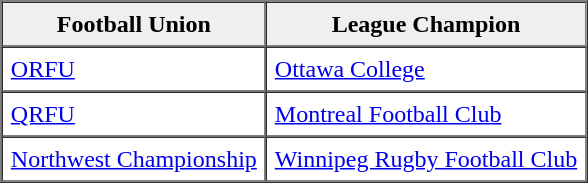<table border="1" cellpadding="5" cellspacing="0" align="center">
<tr>
<th scope="col" style="background:#efefef;">Football Union</th>
<th scope="col" style="background:#efefef;">League Champion</th>
</tr>
<tr>
<td><a href='#'>ORFU</a></td>
<td><a href='#'>Ottawa College</a></td>
</tr>
<tr>
<td><a href='#'>QRFU</a></td>
<td><a href='#'>Montreal Football Club</a></td>
</tr>
<tr>
<td><a href='#'>Northwest Championship</a></td>
<td><a href='#'>Winnipeg Rugby Football Club</a></td>
</tr>
<tr>
</tr>
</table>
